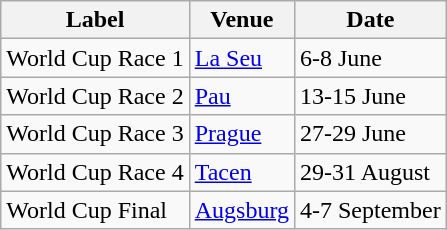<table class="wikitable">
<tr>
<th>Label</th>
<th>Venue</th>
<th>Date</th>
</tr>
<tr align=left>
<td>World Cup Race 1</td>
<td align=left> <a href='#'>La Seu</a></td>
<td align=left>6-8 June</td>
</tr>
<tr align=left>
<td>World Cup Race 2</td>
<td align=left> <a href='#'>Pau</a></td>
<td align=left>13-15 June</td>
</tr>
<tr align=left>
<td>World Cup Race 3</td>
<td align=left> <a href='#'>Prague</a></td>
<td align=left>27-29 June</td>
</tr>
<tr align=left>
<td>World Cup Race 4</td>
<td align=left> <a href='#'>Tacen</a></td>
<td align=left>29-31 August</td>
</tr>
<tr align=left>
<td>World Cup Final</td>
<td align=left> <a href='#'>Augsburg</a></td>
<td align=left>4-7 September</td>
</tr>
</table>
